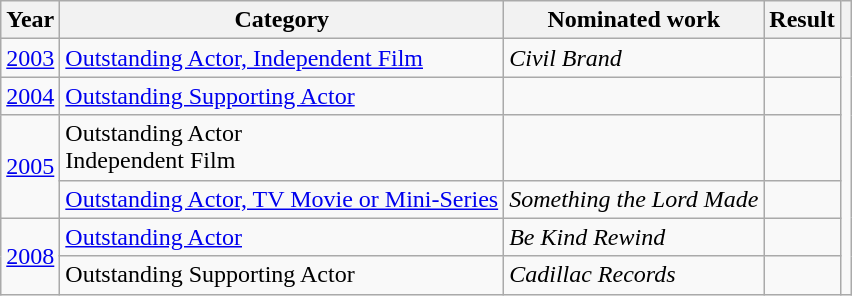<table class="wikitable sortable">
<tr>
<th>Year</th>
<th>Category</th>
<th>Nominated work</th>
<th>Result</th>
<th scope="col" class="unsortable"></th>
</tr>
<tr>
<td><a href='#'>2003</a></td>
<td><a href='#'>Outstanding Actor, Independent Film</a></td>
<td><em>Civil Brand</em></td>
<td></td>
<td style="text-align: center;" rowspan="6"></td>
</tr>
<tr>
<td><a href='#'>2004</a></td>
<td><a href='#'>Outstanding Supporting Actor</a></td>
<td><em></em></td>
<td></td>
</tr>
<tr>
<td rowspan="2"><a href='#'>2005</a></td>
<td>Outstanding Actor<br>Independent Film</td>
<td><em></em></td>
<td></td>
</tr>
<tr>
<td><a href='#'>Outstanding Actor, TV Movie or Mini-Series</a></td>
<td><em>Something the Lord Made</em></td>
<td></td>
</tr>
<tr>
<td rowspan="2"><a href='#'>2008</a></td>
<td><a href='#'>Outstanding Actor</a></td>
<td><em>Be Kind Rewind</em></td>
<td></td>
</tr>
<tr>
<td>Outstanding Supporting Actor</td>
<td><em>Cadillac Records</em></td>
<td></td>
</tr>
</table>
